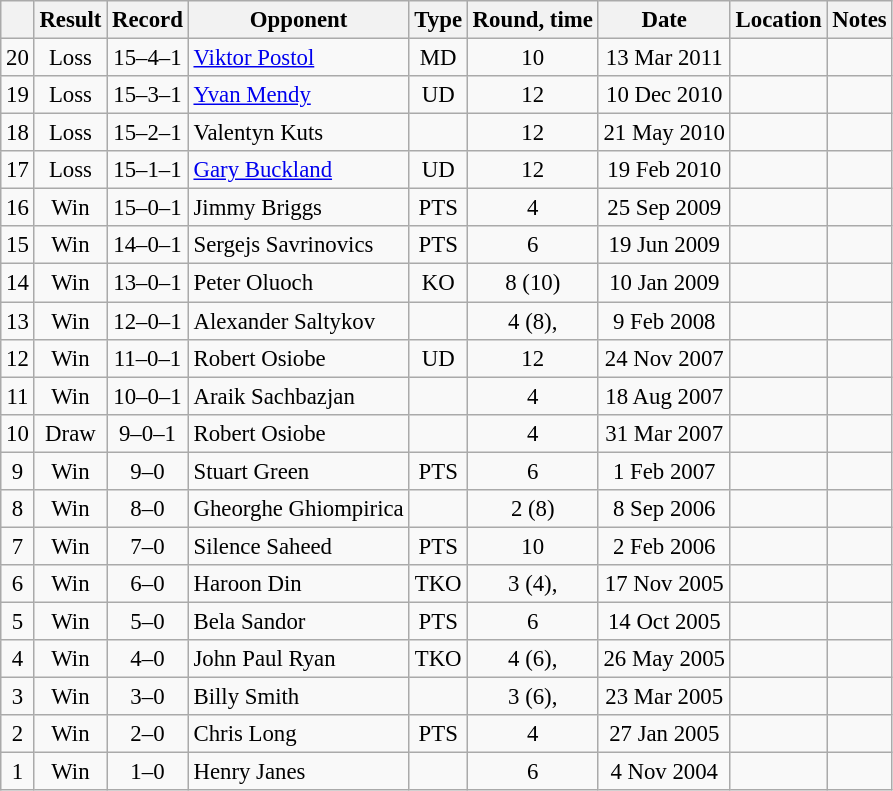<table class="wikitable" style="text-align:center; font-size:95%">
<tr>
<th></th>
<th>Result</th>
<th>Record</th>
<th>Opponent</th>
<th>Type</th>
<th>Round, time</th>
<th>Date</th>
<th>Location</th>
<th>Notes</th>
</tr>
<tr>
<td>20</td>
<td>Loss</td>
<td>15–4–1</td>
<td style="text-align:left;"> <a href='#'>Viktor Postol</a></td>
<td>MD</td>
<td>10</td>
<td>13 Mar 2011</td>
<td style="text-align:left;"> </td>
<td></td>
</tr>
<tr>
<td>19</td>
<td>Loss</td>
<td>15–3–1</td>
<td style="text-align:left;"> <a href='#'>Yvan Mendy</a></td>
<td>UD</td>
<td>12</td>
<td>10 Dec 2010</td>
<td style="text-align:left;"> </td>
<td style="text-align:left;"></td>
</tr>
<tr>
<td>18</td>
<td>Loss</td>
<td>15–2–1</td>
<td style="text-align:left;"> Valentyn Kuts</td>
<td></td>
<td>12</td>
<td>21 May 2010</td>
<td style="text-align:left;"> </td>
<td></td>
</tr>
<tr>
<td>17</td>
<td>Loss</td>
<td>15–1–1</td>
<td style="text-align:left;"> <a href='#'>Gary Buckland</a></td>
<td>UD</td>
<td>12</td>
<td>19 Feb 2010</td>
<td style="text-align:left;"> </td>
<td></td>
</tr>
<tr>
<td>16</td>
<td>Win</td>
<td>15–0–1</td>
<td style="text-align:left;"> Jimmy Briggs</td>
<td>PTS</td>
<td>4</td>
<td>25 Sep 2009</td>
<td style="text-align:left;"> </td>
<td></td>
</tr>
<tr>
<td>15</td>
<td>Win</td>
<td>14–0–1</td>
<td style="text-align:left;"> Sergejs Savrinovics</td>
<td>PTS</td>
<td>6</td>
<td>19 Jun 2009</td>
<td style="text-align:left;"> </td>
<td></td>
</tr>
<tr>
<td>14</td>
<td>Win</td>
<td>13–0–1</td>
<td style="text-align:left;"> Peter Oluoch</td>
<td>KO</td>
<td>8 (10)</td>
<td>10 Jan 2009</td>
<td style="text-align:left;"> </td>
<td></td>
</tr>
<tr>
<td>13</td>
<td>Win</td>
<td>12–0–1</td>
<td style="text-align:left;"> Alexander Saltykov</td>
<td></td>
<td>4 (8), </td>
<td>9 Feb 2008</td>
<td style="text-align:left;"> </td>
<td></td>
</tr>
<tr>
<td>12</td>
<td>Win</td>
<td>11–0–1</td>
<td style="text-align:left;"> Robert Osiobe</td>
<td>UD</td>
<td>12</td>
<td>24 Nov 2007</td>
<td style="text-align:left;"> </td>
<td style="text-align:left;"></td>
</tr>
<tr>
<td>11</td>
<td>Win</td>
<td>10–0–1</td>
<td style="text-align:left;"> Araik Sachbazjan</td>
<td></td>
<td>4</td>
<td>18 Aug 2007</td>
<td style="text-align:left;"> </td>
<td></td>
</tr>
<tr>
<td>10</td>
<td>Draw</td>
<td>9–0–1</td>
<td style="text-align:left;"> Robert Osiobe</td>
<td></td>
<td>4</td>
<td>31 Mar 2007</td>
<td style="text-align:left;"> </td>
<td></td>
</tr>
<tr>
<td>9</td>
<td>Win</td>
<td>9–0</td>
<td style="text-align:left;"> Stuart Green</td>
<td>PTS</td>
<td>6</td>
<td>1 Feb 2007</td>
<td style="text-align:left;"> </td>
<td></td>
</tr>
<tr>
<td>8</td>
<td>Win</td>
<td>8–0</td>
<td style="text-align:left;"> Gheorghe Ghiompirica</td>
<td></td>
<td>2 (8)</td>
<td>8 Sep 2006</td>
<td style="text-align:left;"> </td>
<td></td>
</tr>
<tr>
<td>7</td>
<td>Win</td>
<td>7–0</td>
<td style="text-align:left;"> Silence Saheed</td>
<td>PTS</td>
<td>10</td>
<td>2 Feb 2006</td>
<td style="text-align:left;"> </td>
<td></td>
</tr>
<tr>
<td>6</td>
<td>Win</td>
<td>6–0</td>
<td style="text-align:left;"> Haroon Din</td>
<td>TKO</td>
<td>3 (4), </td>
<td>17 Nov 2005</td>
<td style="text-align:left;"> </td>
<td></td>
</tr>
<tr>
<td>5</td>
<td>Win</td>
<td>5–0</td>
<td style="text-align:left;"> Bela Sandor</td>
<td>PTS</td>
<td>6</td>
<td>14 Oct 2005</td>
<td style="text-align:left;"> </td>
<td></td>
</tr>
<tr>
<td>4</td>
<td>Win</td>
<td>4–0</td>
<td style="text-align:left;"> John Paul Ryan</td>
<td>TKO</td>
<td>4 (6), </td>
<td>26 May 2005</td>
<td style="text-align:left;"> </td>
<td></td>
</tr>
<tr>
<td>3</td>
<td>Win</td>
<td>3–0</td>
<td style="text-align:left;"> Billy Smith</td>
<td></td>
<td>3 (6), </td>
<td>23 Mar 2005</td>
<td style="text-align:left;"> </td>
<td></td>
</tr>
<tr>
<td>2</td>
<td>Win</td>
<td>2–0</td>
<td style="text-align:left;"> Chris Long</td>
<td>PTS</td>
<td>4</td>
<td>27 Jan 2005</td>
<td style="text-align:left;"> </td>
<td></td>
</tr>
<tr>
<td>1</td>
<td>Win</td>
<td>1–0</td>
<td style="text-align:left;"> Henry Janes</td>
<td></td>
<td>6</td>
<td>4 Nov 2004</td>
<td style="text-align:left;"> </td>
<td></td>
</tr>
</table>
